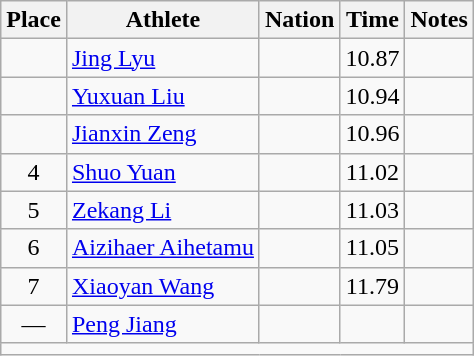<table class="wikitable mw-datatable sortable" style="text-align:center;">
<tr>
<th scope="col">Place</th>
<th scope="col">Athlete</th>
<th scope="col">Nation</th>
<th scope="col">Time</th>
<th scope="col">Notes</th>
</tr>
<tr>
<td></td>
<td align="left"><a href='#'>Jing Lyu</a></td>
<td align="left"></td>
<td>10.87</td>
<td></td>
</tr>
<tr>
<td></td>
<td align="left"><a href='#'>Yuxuan Liu</a></td>
<td align="left"></td>
<td>10.94</td>
<td></td>
</tr>
<tr>
<td></td>
<td align="left"><a href='#'>Jianxin Zeng</a></td>
<td align="left"></td>
<td>10.96</td>
<td></td>
</tr>
<tr>
<td>4</td>
<td align="left"><a href='#'>Shuo Yuan</a></td>
<td align="left"></td>
<td>11.02</td>
<td></td>
</tr>
<tr>
<td>5</td>
<td align="left"><a href='#'>Zekang Li</a></td>
<td align="left"></td>
<td>11.03</td>
<td></td>
</tr>
<tr>
<td>6</td>
<td align="left"><a href='#'>Aizihaer Aihetamu</a></td>
<td align="left"></td>
<td>11.05</td>
<td></td>
</tr>
<tr>
<td>7</td>
<td align="left"><a href='#'>Xiaoyan Wang</a></td>
<td align="left"></td>
<td>11.79</td>
<td></td>
</tr>
<tr>
<td>—</td>
<td align="left"><a href='#'>Peng Jiang</a></td>
<td align="left"></td>
<td></td>
<td></td>
</tr>
<tr class="sortbottom">
<td colspan="5"></td>
</tr>
</table>
